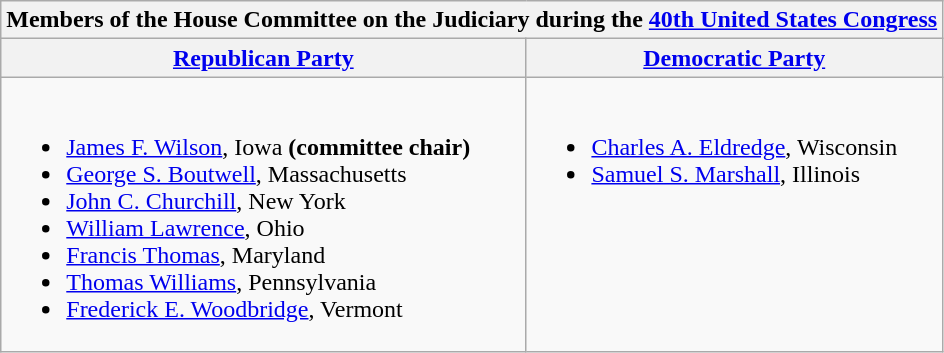<table class=wikitable>
<tr>
<th Colspan=3>Members of the House Committee on the Judiciary during the <a href='#'>40th United States Congress</a></th>
</tr>
<tr>
<th><a href='#'>Republican Party</a></th>
<th><a href='#'>Democratic Party</a></th>
</tr>
<tr>
<td valign=top ><br><ul><li><a href='#'>James F. Wilson</a>, Iowa <strong>(committee chair)</strong></li><li><a href='#'>George S. Boutwell</a>, Massachusetts</li><li><a href='#'>John C. Churchill</a>, New York</li><li><a href='#'>William Lawrence</a>, Ohio</li><li><a href='#'>Francis Thomas</a>, Maryland</li><li><a href='#'>Thomas Williams</a>, Pennsylvania</li><li><a href='#'>Frederick E. Woodbridge</a>, Vermont</li></ul></td>
<td valign=top ><br><ul><li><a href='#'>Charles A. Eldredge</a>, Wisconsin</li><li><a href='#'>Samuel S. Marshall</a>, Illinois</li></ul></td>
</tr>
</table>
